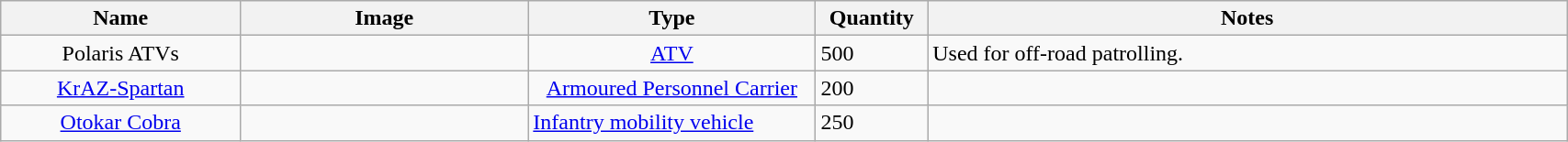<table class="wikitable" style="width:90%;">
<tr>
<th style="width:15%;">Name</th>
<th style="width:18%;">Image</th>
<th style="width:18%;">Type</th>
<th style="width:7%;">Quantity</th>
<th style="width:40%;">Notes</th>
</tr>
<tr>
<td style="text-align: center;" !>Polaris ATVs</td>
<td></td>
<td style="text-align: center;" !><a href='#'>ATV</a></td>
<td>500</td>
<td>Used for off-road patrolling.</td>
</tr>
<tr>
<td style="text-align: center;" !><a href='#'>KrAZ-Spartan</a></td>
<td></td>
<td style="text-align: center;" !><a href='#'>Armoured Personnel Carrier</a></td>
<td>200</td>
<td></td>
</tr>
<tr>
<td style="text-align: center;" !><a href='#'>Otokar Cobra</a></td>
<td></td>
<td><a href='#'>Infantry mobility vehicle</a></td>
<td>250</td>
<td></td>
</tr>
</table>
